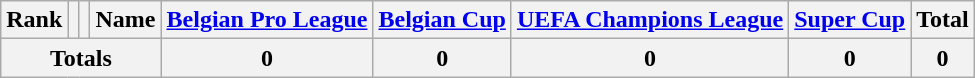<table class="wikitable" style="text-align:center;">
<tr>
<th>Rank</th>
<th></th>
<th></th>
<th>Name</th>
<th><a href='#'>Belgian Pro League</a> </th>
<th><a href='#'>Belgian Cup</a></th>
<th><a href='#'>UEFA Champions League</a></th>
<th><a href='#'>Super Cup</a></th>
<th>Total</th>
</tr>
<tr>
<th colspan=4><strong>Totals</strong></th>
<th>0</th>
<th>0</th>
<th>0</th>
<th>0</th>
<th>0</th>
</tr>
</table>
